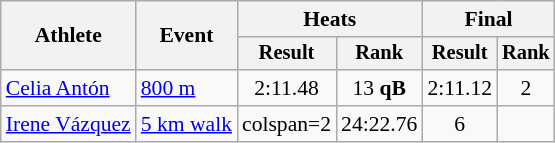<table class="wikitable" style="font-size:90%">
<tr>
<th rowspan=2>Athlete</th>
<th rowspan=2>Event</th>
<th colspan=2>Heats</th>
<th colspan=2>Final</th>
</tr>
<tr style="font-size:95%">
<th>Result</th>
<th>Rank</th>
<th>Result</th>
<th>Rank</th>
</tr>
<tr align=center>
<td align=left><a href='#'>Celia Antón</a></td>
<td align=left><a href='#'>800 m</a></td>
<td>2:11.48</td>
<td>13 <strong>qB</strong></td>
<td>2:11.12</td>
<td>2</td>
</tr>
<tr align=center>
<td align=left><a href='#'>Irene Vázquez</a></td>
<td align=left><a href='#'>5 km walk</a></td>
<td>colspan=2 </td>
<td>24:22.76</td>
<td>6</td>
</tr>
</table>
